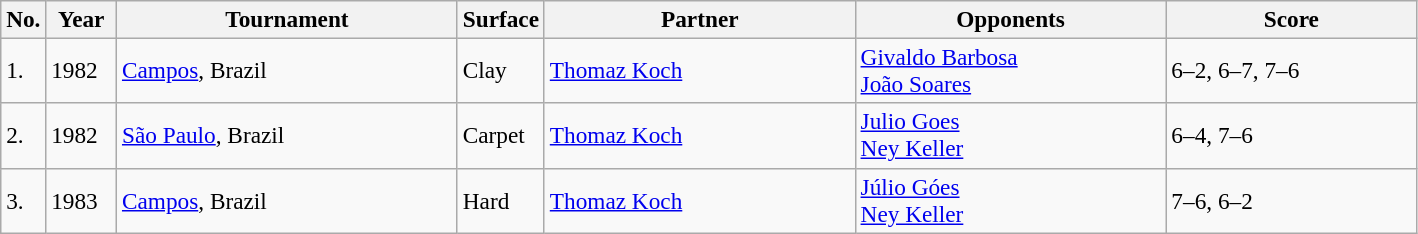<table class="sortable wikitable" style=font-size:97%>
<tr>
<th style="width:20px" class="unsortable">No.</th>
<th style="width:40px">Year</th>
<th style="width:220px">Tournament</th>
<th style="width:50px">Surface</th>
<th style="width:200px">Partner</th>
<th style="width:200px">Opponents</th>
<th style="width:160px" class="unsortable">Score</th>
</tr>
<tr>
<td>1.</td>
<td>1982</td>
<td><a href='#'>Campos</a>, Brazil</td>
<td>Clay</td>
<td> <a href='#'>Thomaz Koch</a></td>
<td> <a href='#'>Givaldo Barbosa</a><br> <a href='#'>João Soares</a></td>
<td>6–2, 6–7, 7–6</td>
</tr>
<tr>
<td>2.</td>
<td>1982</td>
<td><a href='#'>São Paulo</a>, Brazil</td>
<td>Carpet</td>
<td> <a href='#'>Thomaz Koch</a></td>
<td> <a href='#'>Julio Goes</a><br> <a href='#'>Ney Keller</a></td>
<td>6–4, 7–6</td>
</tr>
<tr>
<td>3.</td>
<td>1983</td>
<td><a href='#'>Campos</a>, Brazil</td>
<td>Hard</td>
<td> <a href='#'>Thomaz Koch</a></td>
<td> <a href='#'>Júlio Góes</a><br> <a href='#'>Ney Keller</a></td>
<td>7–6, 6–2</td>
</tr>
</table>
